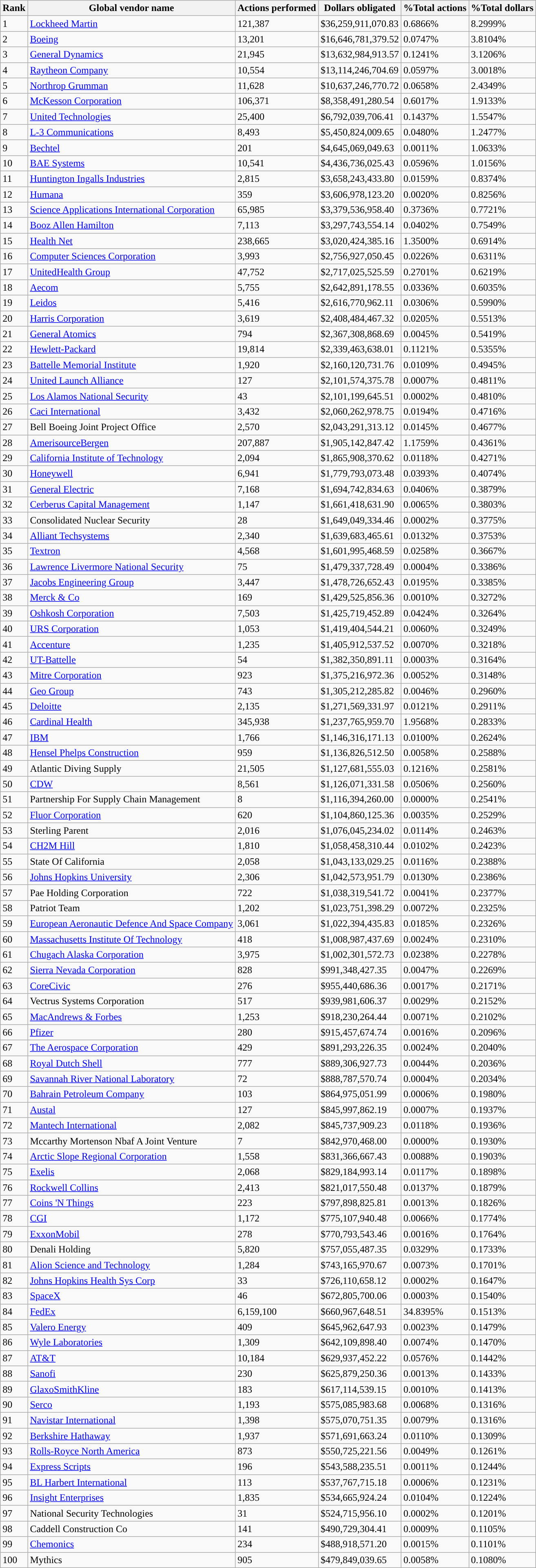<table class="wikitable sortable" font="90%">
<tr>
<th scope="col">Rank</th>
<th scope="col">Global vendor name</th>
<th scope="col">Actions performed</th>
<th scope="col">Dollars obligated</th>
<th scope="col">%Total actions</th>
<th scope="col">%Total dollars</th>
</tr>
<tr>
<td>1</td>
<td><a href='#'>Lockheed Martin</a></td>
<td>121,387</td>
<td>$36,259,911,070.83</td>
<td>0.6866%</td>
<td>8.2999%</td>
</tr>
<tr>
<td>2</td>
<td><a href='#'>Boeing</a></td>
<td>13,201</td>
<td>$16,646,781,379.52</td>
<td>0.0747%</td>
<td>3.8104%</td>
</tr>
<tr>
<td>3</td>
<td><a href='#'>General Dynamics</a></td>
<td>21,945</td>
<td>$13,632,984,913.57</td>
<td>0.1241%</td>
<td>3.1206%</td>
</tr>
<tr>
<td>4</td>
<td><a href='#'>Raytheon Company</a></td>
<td>10,554</td>
<td>$13,114,246,704.69</td>
<td>0.0597%</td>
<td>3.0018%</td>
</tr>
<tr>
<td>5</td>
<td><a href='#'>Northrop Grumman</a></td>
<td>11,628</td>
<td>$10,637,246,770.72</td>
<td>0.0658%</td>
<td>2.4349%</td>
</tr>
<tr>
<td>6</td>
<td><a href='#'>McKesson Corporation</a></td>
<td>106,371</td>
<td>$8,358,491,280.54</td>
<td>0.6017%</td>
<td>1.9133%</td>
</tr>
<tr>
<td>7</td>
<td><a href='#'>United Technologies</a></td>
<td>25,400</td>
<td>$6,792,039,706.41</td>
<td>0.1437%</td>
<td>1.5547%</td>
</tr>
<tr>
<td>8</td>
<td><a href='#'>L-3 Communications</a></td>
<td>8,493</td>
<td>$5,450,824,009.65</td>
<td>0.0480%</td>
<td>1.2477%</td>
</tr>
<tr>
<td>9</td>
<td><a href='#'>Bechtel</a></td>
<td>201</td>
<td>$4,645,069,049.63</td>
<td>0.0011%</td>
<td>1.0633%</td>
</tr>
<tr>
<td>10</td>
<td><a href='#'>BAE Systems</a></td>
<td>10,541</td>
<td>$4,436,736,025.43</td>
<td>0.0596%</td>
<td>1.0156%</td>
</tr>
<tr>
<td>11</td>
<td><a href='#'>Huntington Ingalls Industries</a></td>
<td>2,815</td>
<td>$3,658,243,433.80</td>
<td>0.0159%</td>
<td>0.8374%</td>
</tr>
<tr>
<td>12</td>
<td><a href='#'>Humana</a></td>
<td>359</td>
<td>$3,606,978,123.20</td>
<td>0.0020%</td>
<td>0.8256%</td>
</tr>
<tr>
<td>13</td>
<td><a href='#'>Science Applications International Corporation</a></td>
<td>65,985</td>
<td>$3,379,536,958.40</td>
<td>0.3736%</td>
<td>0.7721%</td>
</tr>
<tr>
<td>14</td>
<td><a href='#'>Booz Allen Hamilton</a></td>
<td>7,113</td>
<td>$3,297,743,554.14</td>
<td>0.0402%</td>
<td>0.7549%</td>
</tr>
<tr>
<td>15</td>
<td><a href='#'>Health Net</a></td>
<td>238,665</td>
<td>$3,020,424,385.16</td>
<td>1.3500%</td>
<td>0.6914%</td>
</tr>
<tr>
<td>16</td>
<td><a href='#'>Computer Sciences Corporation</a></td>
<td>3,993</td>
<td>$2,756,927,050.45</td>
<td>0.0226%</td>
<td>0.6311%</td>
</tr>
<tr>
<td>17</td>
<td><a href='#'>UnitedHealth Group</a></td>
<td>47,752</td>
<td>$2,717,025,525.59</td>
<td>0.2701%</td>
<td>0.6219%</td>
</tr>
<tr>
<td>18</td>
<td><a href='#'>Aecom</a></td>
<td>5,755</td>
<td>$2,642,891,178.55</td>
<td>0.0336%</td>
<td>0.6035%</td>
</tr>
<tr>
<td>19</td>
<td><a href='#'>Leidos</a></td>
<td>5,416</td>
<td>$2,616,770,962.11</td>
<td>0.0306%</td>
<td>0.5990%</td>
</tr>
<tr>
<td>20</td>
<td><a href='#'>Harris Corporation</a></td>
<td>3,619</td>
<td>$2,408,484,467.32</td>
<td>0.0205%</td>
<td>0.5513%</td>
</tr>
<tr>
<td>21</td>
<td><a href='#'>General Atomics</a></td>
<td>794</td>
<td>$2,367,308,868.69</td>
<td>0.0045%</td>
<td>0.5419%</td>
</tr>
<tr>
<td>22</td>
<td><a href='#'>Hewlett-Packard</a></td>
<td>19,814</td>
<td>$2,339,463,638.01</td>
<td>0.1121%</td>
<td>0.5355%</td>
</tr>
<tr>
<td>23</td>
<td><a href='#'>Battelle Memorial Institute</a></td>
<td>1,920</td>
<td>$2,160,120,731.76</td>
<td>0.0109%</td>
<td>0.4945%</td>
</tr>
<tr>
<td>24</td>
<td><a href='#'>United Launch Alliance</a></td>
<td>127</td>
<td>$2,101,574,375.78</td>
<td>0.0007%</td>
<td>0.4811%</td>
</tr>
<tr>
<td>25</td>
<td><a href='#'>Los Alamos National Security</a></td>
<td>43</td>
<td>$2,101,199,645.51</td>
<td>0.0002%</td>
<td>0.4810%</td>
</tr>
<tr>
<td>26</td>
<td><a href='#'>Caci International</a></td>
<td>3,432</td>
<td>$2,060,262,978.75</td>
<td>0.0194%</td>
<td>0.4716%</td>
</tr>
<tr>
<td>27</td>
<td>Bell Boeing Joint Project Office</td>
<td>2,570</td>
<td>$2,043,291,313.12</td>
<td>0.0145%</td>
<td>0.4677%</td>
</tr>
<tr>
<td>28</td>
<td><a href='#'>AmerisourceBergen</a></td>
<td>207,887</td>
<td>$1,905,142,847.42</td>
<td>1.1759%</td>
<td>0.4361%</td>
</tr>
<tr>
<td>29</td>
<td><a href='#'>California Institute of Technology</a></td>
<td>2,094</td>
<td>$1,865,908,370.62</td>
<td>0.0118%</td>
<td>0.4271%</td>
</tr>
<tr>
<td>30</td>
<td><a href='#'>Honeywell</a></td>
<td>6,941</td>
<td>$1,779,793,073.48</td>
<td>0.0393%</td>
<td>0.4074%</td>
</tr>
<tr>
<td>31</td>
<td><a href='#'>General Electric</a></td>
<td>7,168</td>
<td>$1,694,742,834.63</td>
<td>0.0406%</td>
<td>0.3879%</td>
</tr>
<tr>
<td>32</td>
<td><a href='#'>Cerberus Capital Management</a></td>
<td>1,147</td>
<td>$1,661,418,631.90</td>
<td>0.0065%</td>
<td>0.3803%</td>
</tr>
<tr>
<td>33</td>
<td>Consolidated Nuclear Security</td>
<td>28</td>
<td>$1,649,049,334.46</td>
<td>0.0002%</td>
<td>0.3775%</td>
</tr>
<tr>
<td>34</td>
<td><a href='#'>Alliant Techsystems</a></td>
<td>2,340</td>
<td>$1,639,683,465.61</td>
<td>0.0132%</td>
<td>0.3753%</td>
</tr>
<tr>
<td>35</td>
<td><a href='#'>Textron</a></td>
<td>4,568</td>
<td>$1,601,995,468.59</td>
<td>0.0258%</td>
<td>0.3667%</td>
</tr>
<tr>
<td>36</td>
<td><a href='#'>Lawrence Livermore National Security</a></td>
<td>75</td>
<td>$1,479,337,728.49</td>
<td>0.0004%</td>
<td>0.3386%</td>
</tr>
<tr>
<td>37</td>
<td><a href='#'>Jacobs Engineering Group</a></td>
<td>3,447</td>
<td>$1,478,726,652.43</td>
<td>0.0195%</td>
<td>0.3385%</td>
</tr>
<tr>
<td>38</td>
<td><a href='#'>Merck & Co</a></td>
<td>169</td>
<td>$1,429,525,856.36</td>
<td>0.0010%</td>
<td>0.3272%</td>
</tr>
<tr>
<td>39</td>
<td><a href='#'>Oshkosh Corporation</a></td>
<td>7,503</td>
<td>$1,425,719,452.89</td>
<td>0.0424%</td>
<td>0.3264%</td>
</tr>
<tr>
<td>40</td>
<td><a href='#'>URS Corporation</a></td>
<td>1,053</td>
<td>$1,419,404,544.21</td>
<td>0.0060%</td>
<td>0.3249%</td>
</tr>
<tr>
<td>41</td>
<td><a href='#'>Accenture</a></td>
<td>1,235</td>
<td>$1,405,912,537.52</td>
<td>0.0070%</td>
<td>0.3218%</td>
</tr>
<tr>
<td>42</td>
<td><a href='#'>UT-Battelle</a></td>
<td>54</td>
<td>$1,382,350,891.11</td>
<td>0.0003%</td>
<td>0.3164%</td>
</tr>
<tr>
<td>43</td>
<td><a href='#'>Mitre Corporation</a></td>
<td>923</td>
<td>$1,375,216,972.36</td>
<td>0.0052%</td>
<td>0.3148%</td>
</tr>
<tr>
<td>44</td>
<td><a href='#'>Geo Group</a></td>
<td>743</td>
<td>$1,305,212,285.82</td>
<td>0.0046%</td>
<td>0.2960%</td>
</tr>
<tr>
<td>45</td>
<td><a href='#'>Deloitte</a></td>
<td>2,135</td>
<td>$1,271,569,331.97</td>
<td>0.0121%</td>
<td>0.2911%</td>
</tr>
<tr>
<td>46</td>
<td><a href='#'>Cardinal Health</a></td>
<td>345,938</td>
<td>$1,237,765,959.70</td>
<td>1.9568%</td>
<td>0.2833%</td>
</tr>
<tr>
<td>47</td>
<td><a href='#'>IBM</a></td>
<td>1,766</td>
<td>$1,146,316,171.13</td>
<td>0.0100%</td>
<td>0.2624%</td>
</tr>
<tr>
<td>48</td>
<td><a href='#'>Hensel Phelps Construction</a></td>
<td>959</td>
<td>$1,136,826,512.50</td>
<td>0.0058%</td>
<td>0.2588%</td>
</tr>
<tr>
<td>49</td>
<td>Atlantic Diving Supply</td>
<td>21,505</td>
<td>$1,127,681,555.03</td>
<td>0.1216%</td>
<td>0.2581%</td>
</tr>
<tr>
<td>50</td>
<td><a href='#'>CDW</a></td>
<td>8,561</td>
<td>$1,126,071,331.58</td>
<td>0.0506%</td>
<td>0.2560%</td>
</tr>
<tr>
<td>51</td>
<td>Partnership For Supply Chain Management</td>
<td>8</td>
<td>$1,116,394,260.00</td>
<td>0.0000%</td>
<td>0.2541%</td>
</tr>
<tr>
<td>52</td>
<td><a href='#'>Fluor Corporation</a></td>
<td>620</td>
<td>$1,104,860,125.36</td>
<td>0.0035%</td>
<td>0.2529%</td>
</tr>
<tr>
<td>53</td>
<td>Sterling Parent</td>
<td>2,016</td>
<td>$1,076,045,234.02</td>
<td>0.0114%</td>
<td>0.2463%</td>
</tr>
<tr>
<td>54</td>
<td><a href='#'>CH2M Hill</a></td>
<td>1,810</td>
<td>$1,058,458,310.44</td>
<td>0.0102%</td>
<td>0.2423%</td>
</tr>
<tr>
<td>55</td>
<td>State Of California</td>
<td>2,058</td>
<td>$1,043,133,029.25</td>
<td>0.0116%</td>
<td>0.2388%</td>
</tr>
<tr>
<td>56</td>
<td><a href='#'>Johns Hopkins University</a></td>
<td>2,306</td>
<td>$1,042,573,951.79</td>
<td>0.0130%</td>
<td>0.2386%</td>
</tr>
<tr>
<td>57</td>
<td>Pae Holding Corporation</td>
<td>722</td>
<td>$1,038,319,541.72</td>
<td>0.0041%</td>
<td>0.2377%</td>
</tr>
<tr>
<td>58</td>
<td>Patriot Team</td>
<td>1,202</td>
<td>$1,023,751,398.29</td>
<td>0.0072%</td>
<td>0.2325%</td>
</tr>
<tr>
<td>59</td>
<td><a href='#'>European Aeronautic Defence And Space Company</a></td>
<td>3,061</td>
<td>$1,022,394,435.83</td>
<td>0.0185%</td>
<td>0.2326%</td>
</tr>
<tr>
<td>60</td>
<td><a href='#'>Massachusetts Institute Of Technology</a></td>
<td>418</td>
<td>$1,008,987,437.69</td>
<td>0.0024%</td>
<td>0.2310%</td>
</tr>
<tr>
<td>61</td>
<td><a href='#'>Chugach Alaska Corporation</a></td>
<td>3,975</td>
<td>$1,002,301,572.73</td>
<td>0.0238%</td>
<td>0.2278%</td>
</tr>
<tr>
<td>62</td>
<td><a href='#'>Sierra Nevada Corporation</a></td>
<td>828</td>
<td>$991,348,427.35</td>
<td>0.0047%</td>
<td>0.2269%</td>
</tr>
<tr>
<td>63</td>
<td><a href='#'>CoreCivic</a></td>
<td>276</td>
<td>$955,440,686.36</td>
<td>0.0017%</td>
<td>0.2171%</td>
</tr>
<tr>
<td>64</td>
<td>Vectrus Systems Corporation</td>
<td>517</td>
<td>$939,981,606.37</td>
<td>0.0029%</td>
<td>0.2152%</td>
</tr>
<tr>
<td>65</td>
<td><a href='#'>MacAndrews & Forbes</a></td>
<td>1,253</td>
<td>$918,230,264.44</td>
<td>0.0071%</td>
<td>0.2102%</td>
</tr>
<tr>
<td>66</td>
<td><a href='#'>Pfizer</a></td>
<td>280</td>
<td>$915,457,674.74</td>
<td>0.0016%</td>
<td>0.2096%</td>
</tr>
<tr>
<td>67</td>
<td><a href='#'>The Aerospace Corporation</a></td>
<td>429</td>
<td>$891,293,226.35</td>
<td>0.0024%</td>
<td>0.2040%</td>
</tr>
<tr>
<td>68</td>
<td><a href='#'>Royal Dutch Shell</a></td>
<td>777</td>
<td>$889,306,927.73</td>
<td>0.0044%</td>
<td>0.2036%</td>
</tr>
<tr>
<td>69</td>
<td><a href='#'>Savannah River National Laboratory</a></td>
<td>72</td>
<td>$888,787,570.74</td>
<td>0.0004%</td>
<td>0.2034%</td>
</tr>
<tr>
<td>70</td>
<td><a href='#'>Bahrain Petroleum Company</a></td>
<td>103</td>
<td>$864,975,051.99</td>
<td>0.0006%</td>
<td>0.1980%</td>
</tr>
<tr>
<td>71</td>
<td><a href='#'>Austal</a></td>
<td>127</td>
<td>$845,997,862.19</td>
<td>0.0007%</td>
<td>0.1937%</td>
</tr>
<tr>
<td>72</td>
<td><a href='#'>Mantech International</a></td>
<td>2,082</td>
<td>$845,737,909.23</td>
<td>0.0118%</td>
<td>0.1936%</td>
</tr>
<tr>
<td>73</td>
<td>Mccarthy Mortenson Nbaf A Joint Venture</td>
<td>7</td>
<td>$842,970,468.00</td>
<td>0.0000%</td>
<td>0.1930%</td>
</tr>
<tr>
<td>74</td>
<td><a href='#'>Arctic Slope Regional Corporation</a></td>
<td>1,558</td>
<td>$831,366,667.43</td>
<td>0.0088%</td>
<td>0.1903%</td>
</tr>
<tr>
<td>75</td>
<td><a href='#'>Exelis</a></td>
<td>2,068</td>
<td>$829,184,993.14</td>
<td>0.0117%</td>
<td>0.1898%</td>
</tr>
<tr>
<td>76</td>
<td><a href='#'>Rockwell Collins</a></td>
<td>2,413</td>
<td>$821,017,550.48</td>
<td>0.0137%</td>
<td>0.1879%</td>
</tr>
<tr>
<td>77</td>
<td><a href='#'>Coins 'N Things</a></td>
<td>223</td>
<td>$797,898,825.81</td>
<td>0.0013%</td>
<td>0.1826%</td>
</tr>
<tr>
<td>78</td>
<td><a href='#'>CGI</a></td>
<td>1,172</td>
<td>$775,107,940.48</td>
<td>0.0066%</td>
<td>0.1774%</td>
</tr>
<tr>
<td>79</td>
<td><a href='#'>ExxonMobil</a></td>
<td>278</td>
<td>$770,793,543.46</td>
<td>0.0016%</td>
<td>0.1764%</td>
</tr>
<tr>
<td>80</td>
<td>Denali Holding</td>
<td>5,820</td>
<td>$757,055,487.35</td>
<td>0.0329%</td>
<td>0.1733%</td>
</tr>
<tr>
<td>81</td>
<td><a href='#'>Alion Science and Technology</a></td>
<td>1,284</td>
<td>$743,165,970.67</td>
<td>0.0073%</td>
<td>0.1701%</td>
</tr>
<tr>
<td>82</td>
<td><a href='#'>Johns Hopkins Health Sys Corp</a></td>
<td>33</td>
<td>$726,110,658.12</td>
<td>0.0002%</td>
<td>0.1647%</td>
</tr>
<tr>
<td>83</td>
<td><a href='#'>SpaceX</a></td>
<td>46</td>
<td>$672,805,700.06</td>
<td>0.0003%</td>
<td>0.1540%</td>
</tr>
<tr>
<td>84</td>
<td><a href='#'>FedEx</a></td>
<td>6,159,100</td>
<td>$660,967,648.51</td>
<td>34.8395%</td>
<td>0.1513%</td>
</tr>
<tr>
<td>85</td>
<td><a href='#'>Valero Energy</a></td>
<td>409</td>
<td>$645,962,647.93</td>
<td>0.0023%</td>
<td>0.1479%</td>
</tr>
<tr>
<td>86</td>
<td><a href='#'>Wyle Laboratories</a></td>
<td>1,309</td>
<td>$642,109,898.40</td>
<td>0.0074%</td>
<td>0.1470%</td>
</tr>
<tr>
<td>87</td>
<td><a href='#'>AT&T</a></td>
<td>10,184</td>
<td>$629,937,452.22</td>
<td>0.0576%</td>
<td>0.1442%</td>
</tr>
<tr>
<td>88</td>
<td><a href='#'>Sanofi</a></td>
<td>230</td>
<td>$625,879,250.36</td>
<td>0.0013%</td>
<td>0.1433%</td>
</tr>
<tr>
<td>89</td>
<td><a href='#'>GlaxoSmithKline</a></td>
<td>183</td>
<td>$617,114,539.15</td>
<td>0.0010%</td>
<td>0.1413%</td>
</tr>
<tr>
<td>90</td>
<td><a href='#'>Serco</a></td>
<td>1,193</td>
<td>$575,085,983.68</td>
<td>0.0068%</td>
<td>0.1316%</td>
</tr>
<tr>
<td>91</td>
<td><a href='#'>Navistar International</a></td>
<td>1,398</td>
<td>$575,070,751.35</td>
<td>0.0079%</td>
<td>0.1316%</td>
</tr>
<tr>
<td>92</td>
<td><a href='#'>Berkshire Hathaway</a></td>
<td>1,937</td>
<td>$571,691,663.24</td>
<td>0.0110%</td>
<td>0.1309%</td>
</tr>
<tr>
<td>93</td>
<td><a href='#'>Rolls-Royce North America</a></td>
<td>873</td>
<td>$550,725,221.56</td>
<td>0.0049%</td>
<td>0.1261%</td>
</tr>
<tr>
<td>94</td>
<td><a href='#'>Express Scripts</a></td>
<td>196</td>
<td>$543,588,235.51</td>
<td>0.0011%</td>
<td>0.1244%</td>
</tr>
<tr>
<td>95</td>
<td><a href='#'>BL Harbert International</a></td>
<td>113</td>
<td>$537,767,715.18</td>
<td>0.0006%</td>
<td>0.1231%</td>
</tr>
<tr>
<td>96</td>
<td><a href='#'>Insight Enterprises</a></td>
<td>1,835</td>
<td>$534,665,924.24</td>
<td>0.0104%</td>
<td>0.1224%</td>
</tr>
<tr>
<td>97</td>
<td>National Security Technologies</td>
<td>31</td>
<td>$524,715,956.10</td>
<td>0.0002%</td>
<td>0.1201%</td>
</tr>
<tr>
<td>98</td>
<td>Caddell Construction Co</td>
<td>141</td>
<td>$490,729,304.41</td>
<td>0.0009%</td>
<td>0.1105%</td>
</tr>
<tr>
<td>99</td>
<td><a href='#'>Chemonics</a></td>
<td>234</td>
<td>$488,918,571.20</td>
<td>0.0015%</td>
<td>0.1101%</td>
</tr>
<tr>
<td>100</td>
<td>Mythics</td>
<td>905</td>
<td>$479,849,039.65</td>
<td>0.0058%</td>
<td>0.1080%</td>
</tr>
</table>
